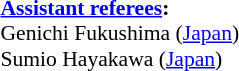<table style="width:100%; font-size:90%;">
<tr>
<td><br><strong><a href='#'>Assistant referees</a>:</strong>
<br>Genichi Fukushima (<a href='#'>Japan</a>)
<br>Sumio Hayakawa (<a href='#'>Japan</a>)</td>
</tr>
</table>
